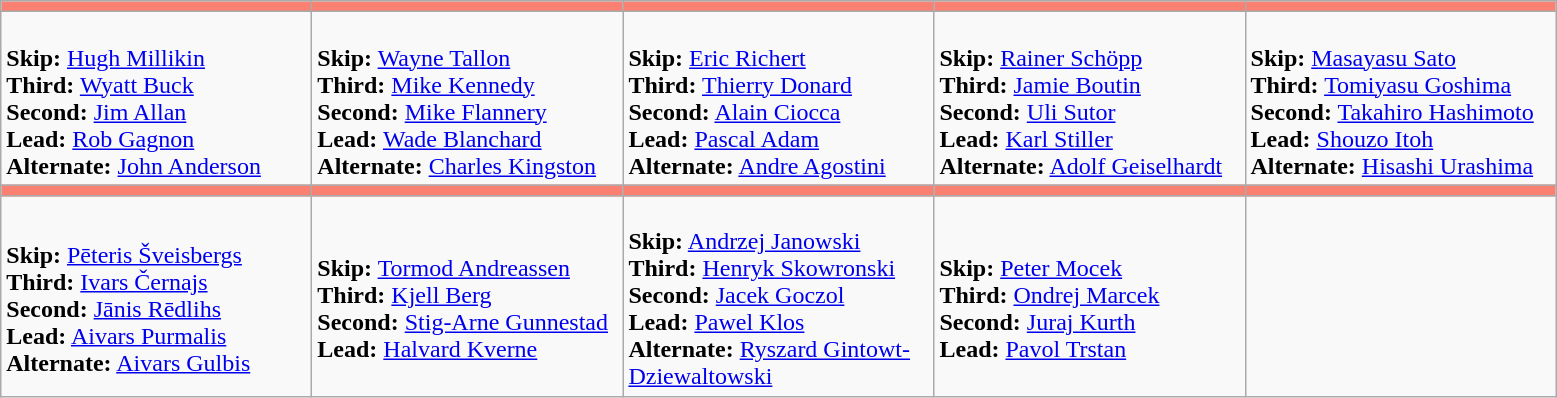<table class="wikitable">
<tr>
<th style="background: #FA8072;" width=200></th>
<th style="background: #FA8072;" width=200></th>
<th style="background: #FA8072;" width=200></th>
<th style="background: #FA8072;" width=200></th>
<th style="background: #FA8072;" width=200></th>
</tr>
<tr>
<td><br><strong>Skip:</strong> <a href='#'>Hugh Millikin</a><br>
<strong>Third:</strong> <a href='#'>Wyatt Buck</a><br>
<strong>Second:</strong> <a href='#'>Jim Allan</a><br>
<strong>Lead:</strong> <a href='#'>Rob Gagnon</a><br>
<strong>Alternate:</strong> <a href='#'>John Anderson</a></td>
<td><br><strong>Skip:</strong> <a href='#'>Wayne Tallon</a><br>
<strong>Third:</strong> <a href='#'>Mike Kennedy</a><br>
<strong>Second:</strong> <a href='#'>Mike Flannery</a><br>
<strong>Lead:</strong> <a href='#'>Wade Blanchard</a><br>
<strong>Alternate:</strong> <a href='#'>Charles Kingston</a></td>
<td><br><strong>Skip:</strong> <a href='#'>Eric Richert</a><br>
<strong>Third:</strong> <a href='#'>Thierry Donard</a><br>
<strong>Second:</strong> <a href='#'>Alain Ciocca</a><br>
<strong>Lead:</strong> <a href='#'>Pascal Adam</a><br>
<strong>Alternate:</strong> <a href='#'>Andre Agostini</a></td>
<td><br><strong>Skip:</strong> <a href='#'>Rainer Schöpp</a><br>
<strong>Third:</strong> <a href='#'>Jamie Boutin</a><br>
<strong>Second:</strong> <a href='#'>Uli Sutor</a><br>
<strong>Lead:</strong> <a href='#'>Karl Stiller</a><br>
<strong>Alternate:</strong> <a href='#'>Adolf Geiselhardt</a></td>
<td><br><strong>Skip:</strong> <a href='#'>Masayasu Sato</a><br>
<strong>Third:</strong> <a href='#'>Tomiyasu Goshima</a><br>
<strong>Second:</strong> <a href='#'>Takahiro Hashimoto</a><br>
<strong>Lead:</strong> <a href='#'>Shouzo Itoh</a><br>
<strong>Alternate:</strong> <a href='#'>Hisashi Urashima</a></td>
</tr>
<tr>
<th style="background: #FA8072;" width=200></th>
<th style="background: #FA8072;" width=200></th>
<th style="background: #FA8072;" width=200></th>
<th style="background: #FA8072;" width=200></th>
<th style="background: #FA8072;" width=200></th>
</tr>
<tr>
<td><br><strong>Skip:</strong> <a href='#'>Pēteris Šveisbergs</a><br>
<strong>Third:</strong> <a href='#'>Ivars Černajs</a><br>
<strong>Second:</strong> <a href='#'>Jānis Rēdlihs</a><br>
<strong>Lead:</strong> <a href='#'>Aivars Purmalis</a><br>
<strong>Alternate:</strong> <a href='#'>Aivars Gulbis</a></td>
<td><br><strong>Skip:</strong> <a href='#'>Tormod Andreassen</a><br>
<strong>Third:</strong> <a href='#'>Kjell Berg</a><br>
<strong>Second:</strong> <a href='#'>Stig-Arne Gunnestad</a><br>
<strong>Lead:</strong> <a href='#'>Halvard Kverne</a></td>
<td><br><strong>Skip:</strong> <a href='#'>Andrzej Janowski</a><br>
<strong>Third:</strong> <a href='#'>Henryk Skowronski</a><br>
<strong>Second:</strong> <a href='#'>Jacek Goczol</a><br>
<strong>Lead:</strong> <a href='#'>Pawel Klos</a><br>
<strong>Alternate:</strong> <a href='#'>Ryszard Gintowt-Dziewaltowski</a></td>
<td><br><strong>Skip:</strong> <a href='#'>Peter Mocek</a><br>
<strong>Third:</strong> <a href='#'>Ondrej Marcek</a><br>
<strong>Second:</strong> <a href='#'>Juraj Kurth</a><br>
<strong>Lead:</strong> <a href='#'>Pavol Trstan</a></td>
<td></td>
</tr>
</table>
